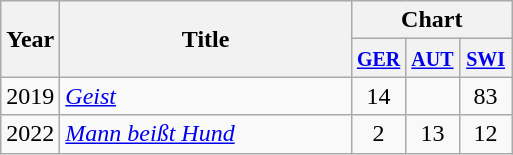<table class="wikitable">
<tr>
<th width="28" rowspan="2">Year</th>
<th width="187" rowspan="2">Title</th>
<th colspan="3">Chart</th>
</tr>
<tr>
<th width="28"><small><a href='#'>GER</a><br></small></th>
<th width="28"><small><a href='#'>AUT</a><br></small></th>
<th width="28"><small><a href='#'>SWI</a><br></small></th>
</tr>
<tr>
<td>2019</td>
<td><em><a href='#'>Geist</a></em></td>
<td align="center">14</td>
<td align="center"></td>
<td align="center">83</td>
</tr>
<tr>
<td>2022</td>
<td><em><a href='#'>Mann beißt Hund</a></em></td>
<td align="center">2</td>
<td align="center">13</td>
<td align="center">12</td>
</tr>
</table>
